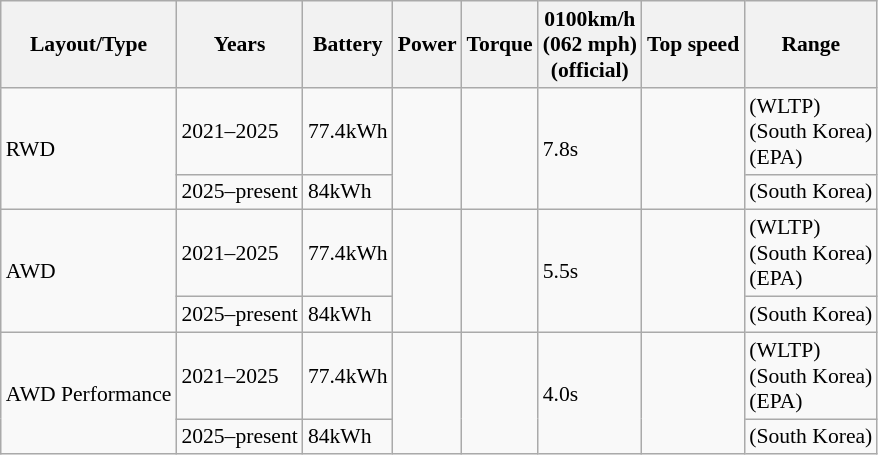<table class="wikitable collapsible" style="text-align:left; font-size:90%;">
<tr>
<th>Layout/Type</th>
<th>Years</th>
<th>Battery</th>
<th>Power</th>
<th>Torque</th>
<th>0100km/h<br>(062 mph)<br>(official)</th>
<th>Top speed</th>
<th>Range</th>
</tr>
<tr>
<td rowspan="2">RWD</td>
<td>2021–2025</td>
<td>77.4kWh</td>
<td rowspan="2"></td>
<td rowspan="2"></td>
<td rowspan="2">7.8s</td>
<td rowspan="2"></td>
<td> (WLTP)<br> (South Korea)<br> (EPA)</td>
</tr>
<tr>
<td>2025–present</td>
<td>84kWh</td>
<td> (South Korea)</td>
</tr>
<tr>
<td rowspan="2">AWD</td>
<td>2021–2025</td>
<td>77.4kWh</td>
<td rowspan="2"></td>
<td rowspan="2"></td>
<td rowspan="2">5.5s</td>
<td rowspan="2"></td>
<td> (WLTP)<br> (South Korea)<br> (EPA)</td>
</tr>
<tr>
<td>2025–present</td>
<td>84kWh</td>
<td> (South Korea)</td>
</tr>
<tr>
<td rowspan="2">AWD Performance</td>
<td>2021–2025</td>
<td>77.4kWh</td>
<td rowspan="2"></td>
<td rowspan="2"></td>
<td rowspan="2">4.0s</td>
<td rowspan="2"></td>
<td> (WLTP)<br> (South Korea)<br> (EPA)</td>
</tr>
<tr>
<td>2025–present</td>
<td>84kWh</td>
<td> (South Korea)</td>
</tr>
</table>
